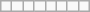<table class="wikitable">
<tr>
<td></td>
<td></td>
<td></td>
<td></td>
<td></td>
<td></td>
<td></td>
<td></td>
</tr>
</table>
